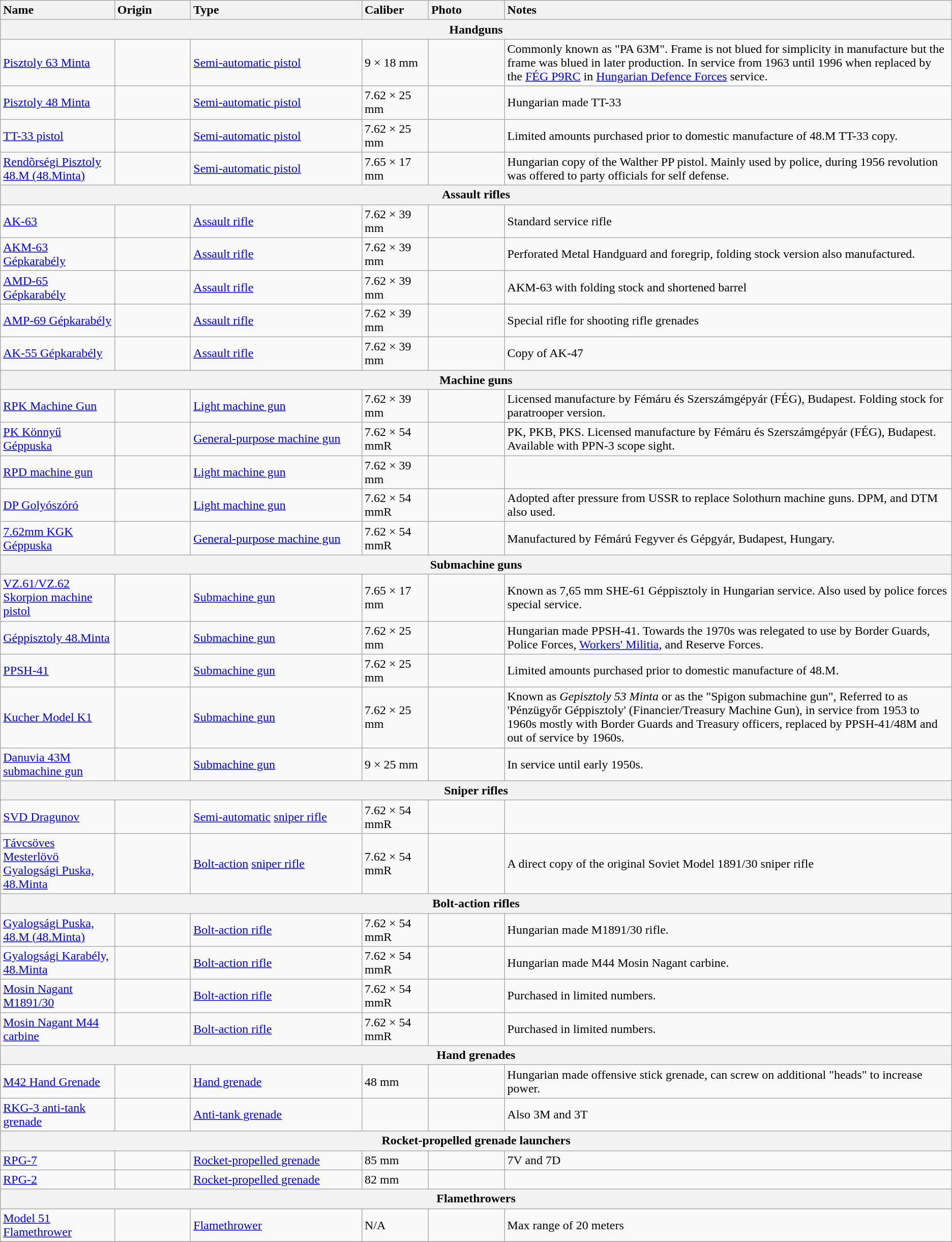<table class="wikitable">
<tr>
<th style="text-align: left; width:12%;">Name</th>
<th style="text-align: left; width:8%;">Origin</th>
<th style="text-align: left; width:18%;">Type</th>
<th style="text-align: left; width:7%;">Caliber</th>
<th style="text-align: left;width:8%;">Photo</th>
<th style="text-align: left;width:47%;">Notes</th>
</tr>
<tr>
<th style="align: center;" colspan="8">Handguns</th>
</tr>
<tr>
<td><a href='#'>Pisztoly 63 Minta</a></td>
<td></td>
<td><a href='#'>Semi-automatic pistol</a></td>
<td>9 × 18 mm</td>
<td></td>
<td>Commonly known as "PA 63M". Frame is not blued for simplicity in manufacture but the frame was blued in later production. In service from 1963 until 1996 when replaced by the <a href='#'>FÉG P9RC</a> in <a href='#'>Hungarian Defence Forces</a> service.</td>
</tr>
<tr>
<td><a href='#'>Pisztoly 48 Minta</a></td>
<td></td>
<td><a href='#'>Semi-automatic pistol</a></td>
<td>7.62 × 25 mm</td>
<td></td>
<td>Hungarian made TT-33</td>
</tr>
<tr>
<td><a href='#'>TT-33 pistol</a></td>
<td></td>
<td><a href='#'>Semi-automatic pistol</a></td>
<td>7.62 × 25 mm</td>
<td></td>
<td>Limited amounts purchased prior to domestic manufacture of 48.M TT-33 copy.</td>
</tr>
<tr>
<td><a href='#'>Rendõrségi Pisztoly 48.M (48.Minta)</a></td>
<td></td>
<td><a href='#'>Semi-automatic pistol</a></td>
<td>7.65 × 17 mm</td>
<td></td>
<td>Hungarian copy of the Walther PP pistol. Mainly used by police, during 1956 revolution was offered to party officials for self defense.</td>
</tr>
<tr>
<th style="align: center;" colspan="8">Assault rifles</th>
</tr>
<tr>
<td><a href='#'>AK-63</a></td>
<td></td>
<td><a href='#'>Assault rifle</a></td>
<td>7.62 × 39 mm</td>
<td></td>
<td>Standard service rifle</td>
</tr>
<tr>
<td><a href='#'>AKM-63 Gépkarabély</a></td>
<td></td>
<td><a href='#'>Assault rifle</a></td>
<td>7.62 × 39 mm</td>
<td></td>
<td>Perforated Metal Handguard and foregrip, folding stock version also manufactured.</td>
</tr>
<tr>
<td><a href='#'>AMD-65 Gépkarabély</a></td>
<td></td>
<td><a href='#'>Assault rifle</a></td>
<td>7.62 × 39 mm</td>
<td></td>
<td>AKM-63 with folding stock and shortened barrel</td>
</tr>
<tr>
<td><a href='#'>AMP-69 Gépkarabély</a></td>
<td></td>
<td><a href='#'>Assault rifle</a></td>
<td>7.62 × 39 mm</td>
<td></td>
<td>Special rifle for shooting rifle grenades</td>
</tr>
<tr>
<td><a href='#'>AK-55 Gépkarabély</a></td>
<td></td>
<td><a href='#'>Assault rifle</a></td>
<td>7.62 × 39 mm</td>
<td></td>
<td>Copy of AK-47</td>
</tr>
<tr>
<th style="align: center;" colspan="8">Machine guns</th>
</tr>
<tr>
<td><a href='#'>RPK Machine Gun</a></td>
<td></td>
<td><a href='#'>Light machine gun</a></td>
<td>7.62 × 39 mm</td>
<td></td>
<td>Licensed manufacture by Fémáru és Szerszámgépyár (FÉG), Budapest. Folding stock for paratrooper version.</td>
</tr>
<tr>
<td><a href='#'>PK Könnyű Géppuska</a></td>
<td></td>
<td><a href='#'>General-purpose machine gun</a></td>
<td>7.62 × 54 mmR</td>
<td></td>
<td>PK, PKB, PKS. Licensed manufacture by Fémáru és Szerszámgépyár (FÉG), Budapest. Available with PPN-3 scope sight.</td>
</tr>
<tr>
<td><a href='#'>RPD machine gun</a></td>
<td></td>
<td><a href='#'>Light machine gun</a></td>
<td>7.62 × 39 mm</td>
<td></td>
<td></td>
</tr>
<tr>
<td><a href='#'>DP Golyószóró</a></td>
<td></td>
<td><a href='#'>Light machine gun</a></td>
<td>7.62 × 54 mmR</td>
<td></td>
<td>Adopted after pressure from USSR to replace Solothurn machine guns. DPM, and DTM also used.</td>
</tr>
<tr>
<td><a href='#'>7.62mm KGK Géppuska</a></td>
<td></td>
<td><a href='#'>General-purpose machine gun</a></td>
<td>7.62 × 54 mmR</td>
<td></td>
<td>Manufactured by Fémárú Fegyver és Gépgyár, Budapest, Hungary.</td>
</tr>
<tr>
<th style="align: center;" colspan="8">Submachine guns</th>
</tr>
<tr>
<td><a href='#'>VZ.61/VZ.62 Skorpion machine pistol</a></td>
<td></td>
<td><a href='#'>Submachine gun</a></td>
<td>7.65 × 17 mm</td>
<td></td>
<td>Known as 7,65 mm SHE-61 Géppisztoly in Hungarian service. Also used by police forces special service.</td>
</tr>
<tr>
<td><a href='#'>Géppisztoly 48.Minta</a></td>
<td></td>
<td><a href='#'>Submachine gun</a></td>
<td>7.62 × 25 mm</td>
<td></td>
<td>Hungarian made PPSH-41. Towards the 1970s was relegated to use by Border Guards, Police Forces, <a href='#'>Workers' Militia</a>, and Reserve Forces.</td>
</tr>
<tr>
<td><a href='#'>PPSH-41</a></td>
<td></td>
<td><a href='#'>Submachine gun</a></td>
<td>7.62 × 25 mm</td>
<td></td>
<td>Limited amounts purchased prior to domestic manufacture of 48.M.</td>
</tr>
<tr>
<td><a href='#'>Kucher Model K1</a></td>
<td></td>
<td><a href='#'>Submachine gun</a></td>
<td>7.62 × 25 mm</td>
<td></td>
<td>Known as <em>Gepisztoly 53 Minta</em> or as the "Spigon submachine gun", Referred to as 'Pénzügyőr Géppisztoly' (Financier/Treasury Machine Gun), in service from 1953 to 1960s mostly with Border Guards and Treasury officers, replaced by PPSH-41/48M and out of service by 1960s.</td>
</tr>
<tr>
<td><a href='#'>Danuvia 43M submachine gun</a></td>
<td></td>
<td><a href='#'>Submachine gun</a></td>
<td>9 × 25 mm</td>
<td></td>
<td>In service until early 1950s.</td>
</tr>
<tr>
<th style="align: center;" colspan="8">Sniper rifles</th>
</tr>
<tr>
<td><a href='#'>SVD Dragunov</a></td>
<td></td>
<td><a href='#'>Semi-automatic</a> <a href='#'>sniper rifle</a></td>
<td>7.62 × 54 mmR</td>
<td></td>
<td></td>
</tr>
<tr>
<td><a href='#'>Távcsöves Mesterlövö Gyalogsági Puska, 48.Minta</a></td>
<td></td>
<td><a href='#'>Bolt-action</a> <a href='#'>sniper rifle</a></td>
<td>7.62 × 54 mmR</td>
<td></td>
<td>A direct copy of the original Soviet Model 1891/30 sniper rifle</td>
</tr>
<tr>
<th style="align: center;" colspan="8">Bolt-action rifles</th>
</tr>
<tr>
<td><a href='#'>Gyalogsági Puska, 48.M (48.Minta)</a></td>
<td></td>
<td><a href='#'>Bolt-action rifle</a></td>
<td>7.62 × 54 mmR</td>
<td></td>
<td>Hungarian made M1891/30  rifle.</td>
</tr>
<tr>
<td><a href='#'>Gyalogsági Karabély, 48.Minta</a></td>
<td></td>
<td><a href='#'>Bolt-action rifle</a></td>
<td>7.62 × 54 mmR</td>
<td></td>
<td>Hungarian made M44 Mosin Nagant carbine.</td>
</tr>
<tr>
<td><a href='#'>Mosin Nagant M1891/30</a></td>
<td></td>
<td><a href='#'>Bolt-action rifle</a></td>
<td>7.62 × 54 mmR</td>
<td></td>
<td>Purchased in limited numbers.</td>
</tr>
<tr>
<td><a href='#'>Mosin Nagant M44 carbine</a></td>
<td></td>
<td><a href='#'>Bolt-action rifle</a></td>
<td>7.62 × 54 mmR</td>
<td></td>
<td>Purchased in limited numbers.</td>
</tr>
<tr>
<th style="align: center;" colspan="8">Hand grenades</th>
</tr>
<tr>
<td><a href='#'>M42 Hand Grenade</a></td>
<td></td>
<td><a href='#'>Hand grenade</a></td>
<td>48 mm</td>
<td></td>
<td>Hungarian made offensive stick grenade, can screw on additional "heads" to increase power.</td>
</tr>
<tr>
<td><a href='#'>RKG-3 anti-tank grenade</a></td>
<td></td>
<td><a href='#'>Anti-tank grenade</a></td>
<td></td>
<td></td>
<td>Also 3M and 3T</td>
</tr>
<tr>
<th style="align: center;" colspan="8">Rocket-propelled grenade launchers</th>
</tr>
<tr>
<td><a href='#'>RPG-7</a></td>
<td></td>
<td><a href='#'>Rocket-propelled grenade</a></td>
<td>85 mm</td>
<td></td>
<td>7V and 7D</td>
</tr>
<tr>
<td><a href='#'>RPG-2</a></td>
<td></td>
<td><a href='#'>Rocket-propelled grenade</a></td>
<td>82 mm</td>
<td></td>
<td></td>
</tr>
<tr>
<th style="align: center;" colspan="8">Flamethrowers</th>
</tr>
<tr>
<td><a href='#'>Model 51 Flamethrower</a></td>
<td></td>
<td><a href='#'>Flamethrower</a></td>
<td>N/A</td>
<td></td>
<td>Max range of 20 meters </td>
</tr>
<tr>
</tr>
</table>
